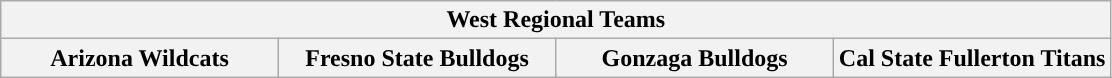<table class="wikitable">
<tr>
<th colspan=4>West Regional Teams</th>
</tr>
<tr>
<th style="width: 25%; ">Arizona Wildcats</th>
<th style="width: 25%; ">Fresno State Bulldogs</th>
<th style="width: 25%; ">Gonzaga Bulldogs</th>
<th style="width: 25%; ">Cal State Fullerton Titans</th>
</tr>
</table>
